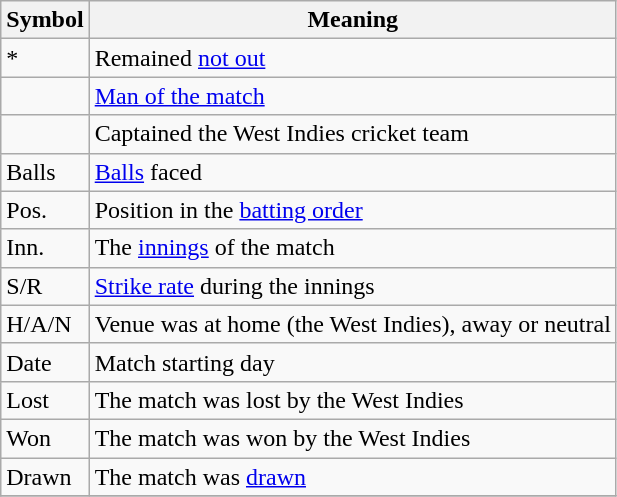<table class="wikitable" border="1">
<tr>
<th>Symbol</th>
<th>Meaning</th>
</tr>
<tr>
<td>*</td>
<td>Remained <a href='#'>not out</a></td>
</tr>
<tr>
<td></td>
<td><a href='#'>Man of the match</a></td>
</tr>
<tr>
<td></td>
<td>Captained the West Indies cricket team</td>
</tr>
<tr>
<td>Balls</td>
<td><a href='#'>Balls</a> faced</td>
</tr>
<tr>
<td>Pos.</td>
<td>Position in the <a href='#'>batting order</a></td>
</tr>
<tr>
<td>Inn.</td>
<td>The <a href='#'>innings</a> of the match</td>
</tr>
<tr>
<td>S/R</td>
<td><a href='#'>Strike rate</a> during the innings</td>
</tr>
<tr>
<td>H/A/N</td>
<td>Venue was at home (the West Indies), away or neutral</td>
</tr>
<tr>
<td>Date</td>
<td>Match starting day</td>
</tr>
<tr>
<td>Lost</td>
<td>The match was lost by the West Indies</td>
</tr>
<tr>
<td>Won</td>
<td>The match was won by the West Indies</td>
</tr>
<tr>
<td>Drawn</td>
<td>The match was <a href='#'>drawn</a></td>
</tr>
<tr>
</tr>
</table>
